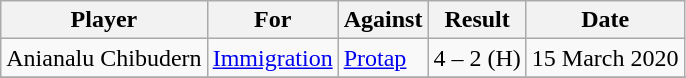<table class="wikitable">
<tr>
<th>Player</th>
<th>For</th>
<th>Against</th>
<th style="text-align:center">Result</th>
<th>Date</th>
</tr>
<tr>
<td> Anianalu Chibudern</td>
<td><a href='#'>Immigration</a></td>
<td><a href='#'>Protap</a></td>
<td>4 – 2 (H)</td>
<td>15 March 2020</td>
</tr>
<tr>
</tr>
</table>
